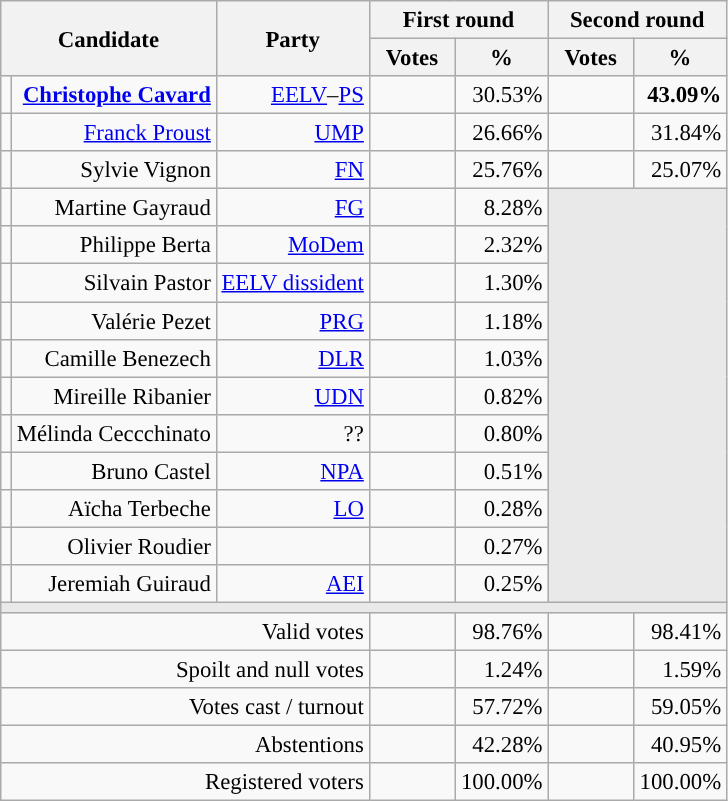<table class="wikitable" style="text-align:right;font-size:95%;">
<tr>
<th rowspan=2 colspan=2>Candidate</th>
<th rowspan=2 colspan=1>Party</th>
<th colspan=2>First round</th>
<th colspan=2>Second round</th>
</tr>
<tr>
<th style="width:50px;">Votes</th>
<th style="width:55px;">%</th>
<th style="width:50px;">Votes</th>
<th style="width:55px;">%</th>
</tr>
<tr>
<td style="color:inherit;background-color:"></td>
<td><strong><a href='#'>Christophe Cavard</a></strong></td>
<td><a href='#'>EELV</a>–<a href='#'>PS</a></td>
<td></td>
<td>30.53%</td>
<td><strong></strong></td>
<td><strong>43.09%</strong></td>
</tr>
<tr>
<td style="color:inherit;background-color:"></td>
<td><a href='#'>Franck Proust</a></td>
<td><a href='#'>UMP</a></td>
<td></td>
<td>26.66%</td>
<td></td>
<td>31.84%</td>
</tr>
<tr>
<td style="color:inherit;background-color:"></td>
<td>Sylvie Vignon</td>
<td><a href='#'>FN</a></td>
<td></td>
<td>25.76%</td>
<td></td>
<td>25.07%</td>
</tr>
<tr>
<td style="color:inherit;background-color:"></td>
<td>Martine Gayraud</td>
<td><a href='#'>FG</a></td>
<td></td>
<td>8.28%</td>
<td colspan=7 rowspan=11 style="background-color:#E9E9E9;"></td>
</tr>
<tr>
<td style="color:inherit;background-color:"></td>
<td>Philippe Berta</td>
<td><a href='#'>MoDem</a></td>
<td></td>
<td>2.32%</td>
</tr>
<tr>
<td style="color:inherit;background-color:"></td>
<td>Silvain Pastor</td>
<td><a href='#'>EELV dissident</a></td>
<td></td>
<td>1.30%</td>
</tr>
<tr>
<td style="color:inherit;background-color:"></td>
<td>Valérie Pezet</td>
<td><a href='#'>PRG</a></td>
<td></td>
<td>1.18%</td>
</tr>
<tr>
<td style="color:inherit;background-color:"></td>
<td>Camille Benezech</td>
<td><a href='#'>DLR</a></td>
<td></td>
<td>1.03%</td>
</tr>
<tr>
<td style="color:inherit;background-color:"></td>
<td>Mireille Ribanier</td>
<td><a href='#'>UDN</a></td>
<td></td>
<td>0.82%</td>
</tr>
<tr>
<td style="background-color:;"></td>
<td>Mélinda Ceccchinato</td>
<td>??</td>
<td></td>
<td>0.80%</td>
</tr>
<tr>
<td style="color:inherit;background-color:"></td>
<td>Bruno Castel</td>
<td><a href='#'>NPA</a></td>
<td></td>
<td>0.51%</td>
</tr>
<tr>
<td style="color:inherit;background-color:"></td>
<td>Aïcha Terbeche</td>
<td><a href='#'>LO</a></td>
<td></td>
<td>0.28%</td>
</tr>
<tr>
<td style="background-color:;"></td>
<td>Olivier Roudier</td>
<td></td>
<td></td>
<td>0.27%</td>
</tr>
<tr>
<td style="color:inherit;background-color:"></td>
<td>Jeremiah Guiraud</td>
<td><a href='#'>AEI</a></td>
<td></td>
<td>0.25%</td>
</tr>
<tr>
<td colspan=7 style="background-color:#E9E9E9;"></td>
</tr>
<tr>
<td colspan=3>Valid votes</td>
<td></td>
<td>98.76%</td>
<td></td>
<td>98.41%</td>
</tr>
<tr>
<td colspan=3>Spoilt and null votes</td>
<td></td>
<td>1.24%</td>
<td></td>
<td>1.59%</td>
</tr>
<tr>
<td colspan=3>Votes cast / turnout</td>
<td></td>
<td>57.72%</td>
<td></td>
<td>59.05%</td>
</tr>
<tr>
<td colspan=3>Abstentions</td>
<td></td>
<td>42.28%</td>
<td></td>
<td>40.95%</td>
</tr>
<tr>
<td colspan=3>Registered voters</td>
<td></td>
<td>100.00%</td>
<td></td>
<td>100.00%</td>
</tr>
</table>
